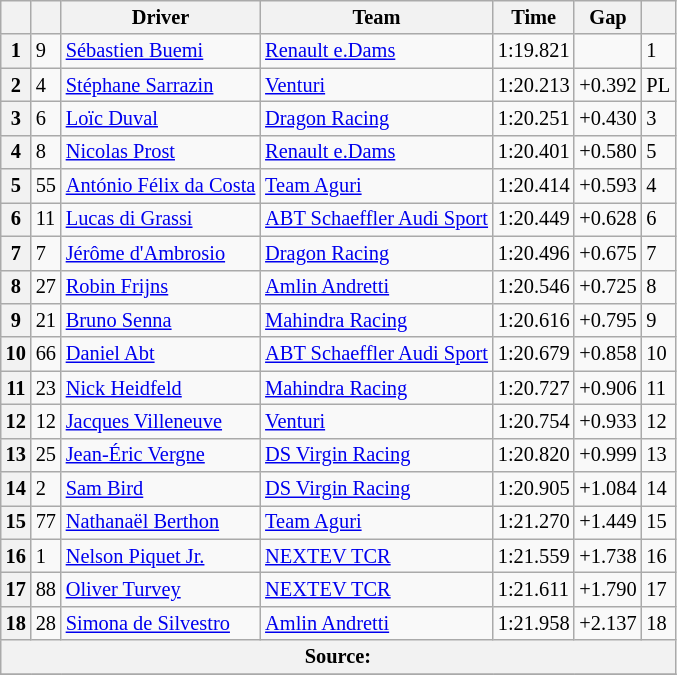<table class=wikitable style="font-size:85%">
<tr>
<th></th>
<th></th>
<th>Driver</th>
<th>Team</th>
<th>Time</th>
<th>Gap</th>
<th></th>
</tr>
<tr>
<th>1</th>
<td>9</td>
<td> <a href='#'>Sébastien Buemi</a></td>
<td><a href='#'>Renault e.Dams</a></td>
<td>1:19.821</td>
<td></td>
<td>1</td>
</tr>
<tr>
<th>2</th>
<td>4</td>
<td> <a href='#'>Stéphane Sarrazin</a></td>
<td><a href='#'>Venturi</a></td>
<td>1:20.213</td>
<td>+0.392</td>
<td>PL</td>
</tr>
<tr>
<th>3</th>
<td>6</td>
<td> <a href='#'>Loïc Duval</a></td>
<td><a href='#'>Dragon Racing</a></td>
<td>1:20.251</td>
<td>+0.430</td>
<td>3</td>
</tr>
<tr>
<th>4</th>
<td>8</td>
<td> <a href='#'>Nicolas Prost</a></td>
<td><a href='#'>Renault e.Dams</a></td>
<td>1:20.401</td>
<td>+0.580</td>
<td>5</td>
</tr>
<tr>
<th>5</th>
<td>55</td>
<td> <a href='#'>António Félix da Costa</a></td>
<td><a href='#'>Team Aguri</a></td>
<td>1:20.414</td>
<td>+0.593</td>
<td>4</td>
</tr>
<tr>
<th>6</th>
<td>11</td>
<td> <a href='#'>Lucas di Grassi</a></td>
<td><a href='#'>ABT Schaeffler Audi Sport</a></td>
<td>1:20.449</td>
<td>+0.628</td>
<td>6</td>
</tr>
<tr>
<th>7</th>
<td>7</td>
<td> <a href='#'>Jérôme d'Ambrosio</a></td>
<td><a href='#'>Dragon Racing</a></td>
<td>1:20.496</td>
<td>+0.675</td>
<td>7</td>
</tr>
<tr>
<th>8</th>
<td>27</td>
<td> <a href='#'>Robin Frijns</a></td>
<td><a href='#'>Amlin Andretti</a></td>
<td>1:20.546</td>
<td>+0.725</td>
<td>8</td>
</tr>
<tr>
<th>9</th>
<td>21</td>
<td> <a href='#'>Bruno Senna</a></td>
<td><a href='#'>Mahindra Racing</a></td>
<td>1:20.616</td>
<td>+0.795</td>
<td>9</td>
</tr>
<tr>
<th>10</th>
<td>66</td>
<td> <a href='#'>Daniel Abt</a></td>
<td><a href='#'>ABT Schaeffler Audi Sport</a></td>
<td>1:20.679</td>
<td>+0.858</td>
<td>10</td>
</tr>
<tr>
<th>11</th>
<td>23</td>
<td> <a href='#'>Nick Heidfeld</a></td>
<td><a href='#'>Mahindra Racing</a></td>
<td>1:20.727</td>
<td>+0.906</td>
<td>11</td>
</tr>
<tr>
<th>12</th>
<td>12</td>
<td> <a href='#'>Jacques Villeneuve</a></td>
<td><a href='#'>Venturi</a></td>
<td>1:20.754</td>
<td>+0.933</td>
<td>12</td>
</tr>
<tr>
<th>13</th>
<td>25</td>
<td> <a href='#'>Jean-Éric Vergne</a></td>
<td><a href='#'>DS Virgin Racing</a></td>
<td>1:20.820</td>
<td>+0.999</td>
<td>13</td>
</tr>
<tr>
<th>14</th>
<td>2</td>
<td> <a href='#'>Sam Bird</a></td>
<td><a href='#'>DS Virgin Racing</a></td>
<td>1:20.905</td>
<td>+1.084</td>
<td>14</td>
</tr>
<tr>
<th>15</th>
<td>77</td>
<td> <a href='#'>Nathanaël Berthon</a></td>
<td><a href='#'>Team Aguri</a></td>
<td>1:21.270</td>
<td>+1.449</td>
<td>15</td>
</tr>
<tr>
<th>16</th>
<td>1</td>
<td> <a href='#'>Nelson Piquet Jr.</a></td>
<td><a href='#'>NEXTEV TCR</a></td>
<td>1:21.559</td>
<td>+1.738</td>
<td>16</td>
</tr>
<tr>
<th>17</th>
<td>88</td>
<td> <a href='#'>Oliver Turvey</a></td>
<td><a href='#'>NEXTEV TCR</a></td>
<td>1:21.611</td>
<td>+1.790</td>
<td>17</td>
</tr>
<tr>
<th>18</th>
<td>28</td>
<td> <a href='#'>Simona de Silvestro</a></td>
<td><a href='#'>Amlin Andretti</a></td>
<td>1:21.958</td>
<td>+2.137</td>
<td>18</td>
</tr>
<tr>
<th colspan="8">Source: </th>
</tr>
<tr>
</tr>
</table>
